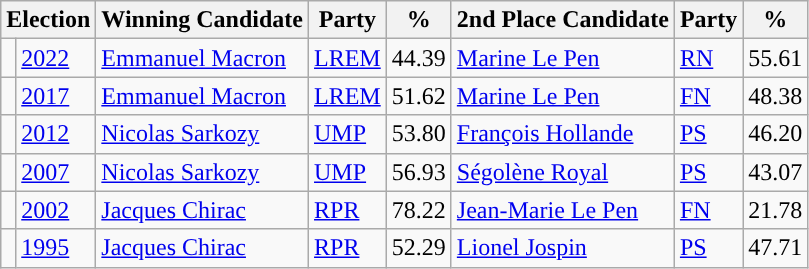<table class="wikitable">
<tr>
<th colspan="2">Election</th>
<th>Winning Candidate</th>
<th>Party</th>
<th>%</th>
<th>2nd Place Candidate</th>
<th>Party</th>
<th>%</th>
</tr>
<tr>
<td></td>
<td><a href='#'>2022</a></td>
<td><a href='#'>Emmanuel Macron</a></td>
<td><a href='#'>LREM</a></td>
<td>44.39</td>
<td><a href='#'>Marine Le Pen</a></td>
<td><a href='#'>RN</a></td>
<td>55.61</td>
</tr>
<tr>
<td style="background-color: "></td>
<td><a href='#'>2017</a></td>
<td><a href='#'>Emmanuel Macron</a></td>
<td><a href='#'>LREM</a></td>
<td>51.62</td>
<td><a href='#'>Marine Le Pen</a></td>
<td><a href='#'>FN</a></td>
<td>48.38</td>
</tr>
<tr>
<td style="background-color: "></td>
<td><a href='#'>2012</a></td>
<td><a href='#'>Nicolas Sarkozy</a></td>
<td><a href='#'>UMP</a></td>
<td>53.80</td>
<td><a href='#'>François Hollande</a></td>
<td><a href='#'>PS</a></td>
<td>46.20</td>
</tr>
<tr>
<td style="background-color: "></td>
<td><a href='#'>2007</a></td>
<td><a href='#'>Nicolas Sarkozy</a></td>
<td><a href='#'>UMP</a></td>
<td>56.93</td>
<td><a href='#'>Ségolène Royal</a></td>
<td><a href='#'>PS</a></td>
<td>43.07</td>
</tr>
<tr>
<td style="background-color: "></td>
<td><a href='#'>2002</a></td>
<td><a href='#'>Jacques Chirac</a></td>
<td><a href='#'>RPR</a></td>
<td>78.22</td>
<td><a href='#'>Jean-Marie Le Pen</a></td>
<td><a href='#'>FN</a></td>
<td>21.78</td>
</tr>
<tr>
<td style="background-color: "></td>
<td><a href='#'>1995</a></td>
<td><a href='#'>Jacques Chirac</a></td>
<td><a href='#'>RPR</a></td>
<td>52.29</td>
<td><a href='#'>Lionel Jospin</a></td>
<td><a href='#'>PS</a></td>
<td>47.71</td>
</tr>
</table>
